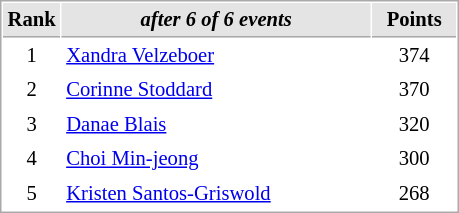<table cellspacing="1" cellpadding="3" style="border:1px solid #AAAAAA;font-size:86%">
<tr style="background-color: #E4E4E4;">
<th style="border-bottom:1px solid #AAAAAA; width: 10px;">Rank</th>
<th style="border-bottom:1px solid #AAAAAA; width: 200px;"><em>after 6 of 6 events</em></th>
<th style="border-bottom:1px solid #AAAAAA; width: 50px;">Points</th>
</tr>
<tr>
<td align=center>1</td>
<td> <a href='#'>Xandra Velzeboer</a></td>
<td align=center>374</td>
</tr>
<tr>
<td align=center>2</td>
<td> <a href='#'>Corinne Stoddard</a></td>
<td align=center>370</td>
</tr>
<tr>
<td align=center>3</td>
<td> <a href='#'>Danae Blais</a></td>
<td align=center>320</td>
</tr>
<tr>
<td align=center>4</td>
<td> <a href='#'>Choi Min-jeong</a></td>
<td align=center>300</td>
</tr>
<tr>
<td align=center>5</td>
<td> <a href='#'>Kristen Santos-Griswold</a></td>
<td align=center>268</td>
</tr>
</table>
